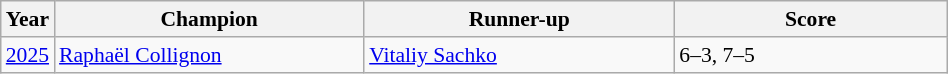<table class="wikitable" style="font-size:90%">
<tr>
<th>Year</th>
<th width="200">Champion</th>
<th width="200">Runner-up</th>
<th width="175">Score</th>
</tr>
<tr>
<td><a href='#'>2025</a></td>
<td> <a href='#'>Raphaël Collignon</a></td>
<td> <a href='#'>Vitaliy Sachko</a></td>
<td>6–3, 7–5</td>
</tr>
</table>
